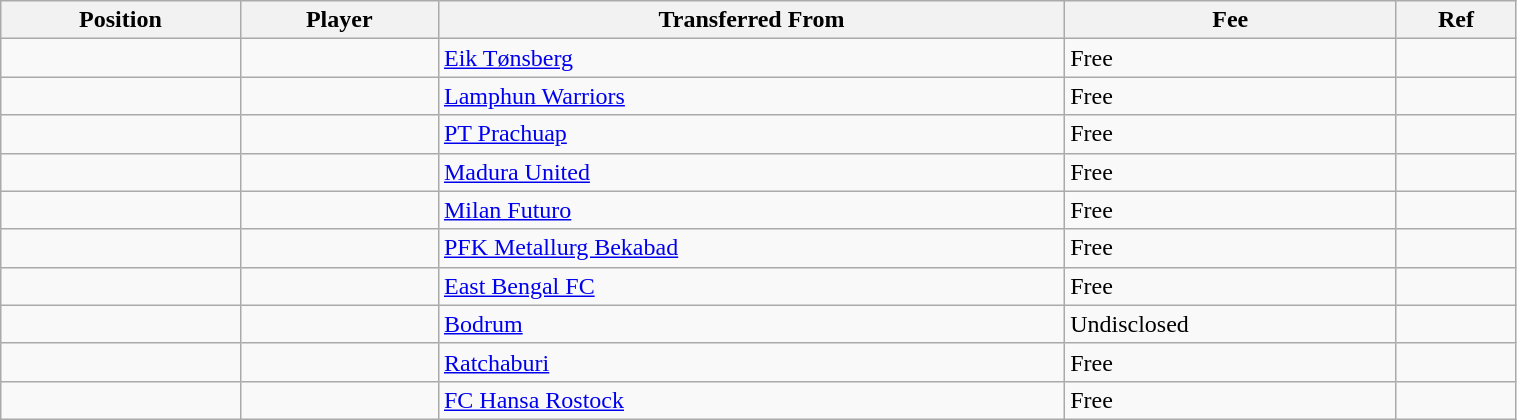<table class="wikitable sortable" style="width:80%; text-align:center; font-size:100%; text-align:left;">
<tr>
<th><strong>Position</strong></th>
<th><strong>Player</strong></th>
<th><strong>Transferred From</strong></th>
<th><strong>Fee</strong></th>
<th><strong>Ref</strong></th>
</tr>
<tr>
<td></td>
<td></td>
<td> <a href='#'>Eik Tønsberg</a></td>
<td>Free</td>
<td></td>
</tr>
<tr>
<td></td>
<td></td>
<td> <a href='#'>Lamphun Warriors</a></td>
<td>Free</td>
<td></td>
</tr>
<tr>
<td></td>
<td></td>
<td> <a href='#'>PT Prachuap</a></td>
<td>Free</td>
<td></td>
</tr>
<tr>
<td></td>
<td></td>
<td> <a href='#'>Madura United</a></td>
<td>Free</td>
<td></td>
</tr>
<tr>
<td></td>
<td></td>
<td> <a href='#'>Milan Futuro</a></td>
<td>Free</td>
<td></td>
</tr>
<tr>
<td></td>
<td></td>
<td> <a href='#'>PFK Metallurg Bekabad</a></td>
<td>Free</td>
<td></td>
</tr>
<tr>
<td></td>
<td></td>
<td> <a href='#'>East Bengal FC</a></td>
<td>Free</td>
<td></td>
</tr>
<tr>
<td></td>
<td></td>
<td> <a href='#'>Bodrum</a></td>
<td>Undisclosed</td>
<td></td>
</tr>
<tr>
<td></td>
<td></td>
<td> <a href='#'>Ratchaburi</a></td>
<td>Free</td>
<td></td>
</tr>
<tr>
<td></td>
<td></td>
<td> <a href='#'>FC Hansa Rostock</a></td>
<td>Free</td>
<td></td>
</tr>
</table>
